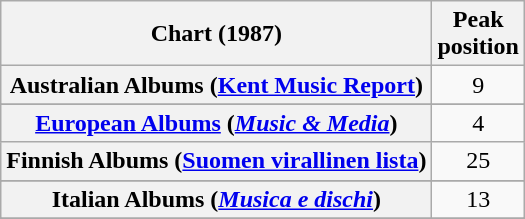<table class="wikitable sortable plainrowheaders" style="text-align:center">
<tr>
<th scope="col">Chart (1987)</th>
<th scope="col">Peak<br>position</th>
</tr>
<tr>
<th scope="row">Australian Albums (<a href='#'>Kent Music Report</a>)</th>
<td>9</td>
</tr>
<tr>
</tr>
<tr>
</tr>
<tr>
</tr>
<tr>
<th scope="row"><a href='#'>European Albums</a> (<em><a href='#'>Music & Media</a></em>)</th>
<td>4</td>
</tr>
<tr>
<th scope="row">Finnish Albums (<a href='#'>Suomen virallinen lista</a>)</th>
<td>25</td>
</tr>
<tr>
</tr>
<tr>
<th scope="row">Italian Albums (<em><a href='#'>Musica e dischi</a></em>)</th>
<td>13</td>
</tr>
<tr>
</tr>
<tr>
</tr>
<tr>
</tr>
<tr>
</tr>
<tr>
</tr>
</table>
